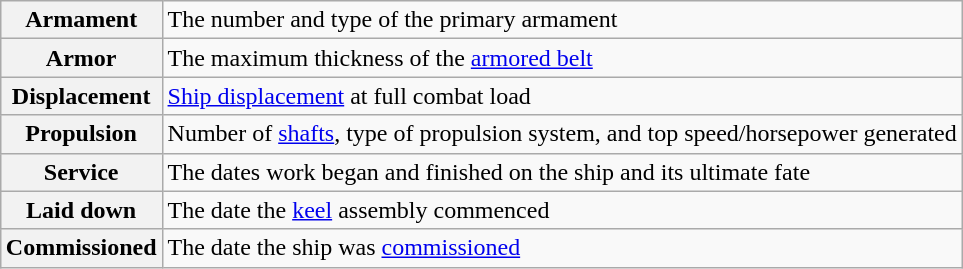<table class="wikitable plainrowheaders" style="float: right; margin: 0 0 0 1em;">
<tr>
<th scope="row">Armament</th>
<td>The number and type of the primary armament</td>
</tr>
<tr>
<th scope="row">Armor</th>
<td>The maximum thickness of the <a href='#'>armored belt</a></td>
</tr>
<tr>
<th scope="row">Displacement</th>
<td><a href='#'>Ship displacement</a> at full combat load</td>
</tr>
<tr>
<th scope="row">Propulsion</th>
<td>Number of <a href='#'>shafts</a>, type of propulsion system, and top speed/horsepower generated</td>
</tr>
<tr>
<th scope="row">Service</th>
<td>The dates work began and finished on the ship and its ultimate fate</td>
</tr>
<tr>
<th scope="row">Laid down</th>
<td>The date the <a href='#'>keel</a> assembly commenced</td>
</tr>
<tr>
<th scope="row">Commissioned</th>
<td>The date the ship was <a href='#'>commissioned</a></td>
</tr>
</table>
